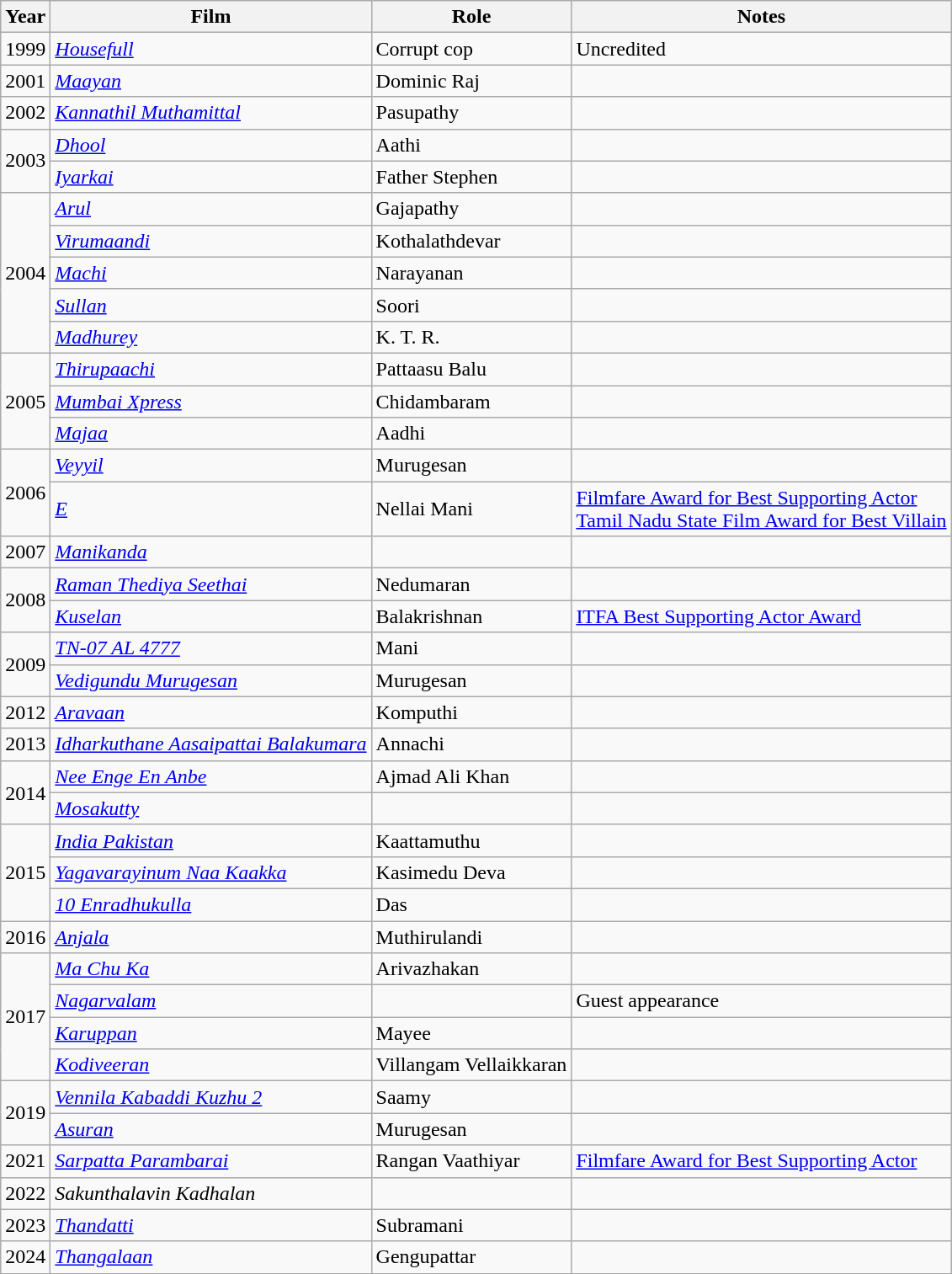<table class="wikitable sortable">
<tr>
<th>Year</th>
<th>Film</th>
<th>Role</th>
<th>Notes</th>
</tr>
<tr>
<td>1999</td>
<td><em><a href='#'>Housefull</a></em></td>
<td>Corrupt cop</td>
<td>Uncredited</td>
</tr>
<tr>
<td>2001</td>
<td><em><a href='#'>Maayan</a></em></td>
<td>Dominic Raj</td>
<td></td>
</tr>
<tr>
<td>2002</td>
<td><em><a href='#'>Kannathil Muthamittal</a></em></td>
<td>Pasupathy</td>
<td></td>
</tr>
<tr>
<td rowspan="2">2003</td>
<td><em><a href='#'>Dhool</a></em></td>
<td>Aathi</td>
<td></td>
</tr>
<tr>
<td><em><a href='#'>Iyarkai</a></em></td>
<td>Father Stephen</td>
<td></td>
</tr>
<tr>
<td rowspan="5">2004</td>
<td><em><a href='#'>Arul</a></em></td>
<td>Gajapathy</td>
<td></td>
</tr>
<tr>
<td><em><a href='#'>Virumaandi</a></em></td>
<td>Kothalathdevar</td>
<td></td>
</tr>
<tr>
<td><em><a href='#'>Machi</a></em></td>
<td>Narayanan</td>
<td></td>
</tr>
<tr>
<td><em><a href='#'>Sullan</a></em></td>
<td>Soori</td>
<td></td>
</tr>
<tr>
<td><em><a href='#'>Madhurey</a></em></td>
<td>K. T. R.</td>
<td></td>
</tr>
<tr>
<td rowspan="3">2005</td>
<td><em><a href='#'>Thirupaachi</a></em></td>
<td>Pattaasu Balu</td>
<td></td>
</tr>
<tr>
<td><em><a href='#'>Mumbai Xpress</a></em></td>
<td>Chidambaram</td>
<td></td>
</tr>
<tr>
<td><em><a href='#'>Majaa</a></em></td>
<td>Aadhi</td>
<td></td>
</tr>
<tr>
<td rowspan="2">2006</td>
<td><em><a href='#'>Veyyil</a></em></td>
<td>Murugesan</td>
<td></td>
</tr>
<tr>
<td><em><a href='#'>E</a></em></td>
<td>Nellai Mani</td>
<td><a href='#'>Filmfare Award for Best Supporting Actor</a><br><a href='#'>Tamil Nadu State Film Award for Best Villain</a></td>
</tr>
<tr>
<td>2007</td>
<td><em><a href='#'>Manikanda</a></em></td>
<td></td>
<td></td>
</tr>
<tr>
<td rowspan="2">2008</td>
<td><em><a href='#'>Raman Thediya Seethai</a></em></td>
<td>Nedumaran</td>
<td></td>
</tr>
<tr>
<td><em><a href='#'>Kuselan</a></em></td>
<td>Balakrishnan</td>
<td><a href='#'>ITFA Best Supporting Actor Award</a></td>
</tr>
<tr>
<td rowspan="2">2009</td>
<td><em><a href='#'>TN-07 AL 4777</a></em></td>
<td>Mani</td>
<td></td>
</tr>
<tr>
<td><em><a href='#'>Vedigundu Murugesan</a></em></td>
<td>Murugesan</td>
<td></td>
</tr>
<tr>
<td>2012</td>
<td><em><a href='#'>Aravaan</a></em></td>
<td>Komputhi</td>
<td></td>
</tr>
<tr>
<td>2013</td>
<td><em><a href='#'>Idharkuthane Aasaipattai Balakumara</a></em></td>
<td>Annachi</td>
<td></td>
</tr>
<tr>
<td rowspan="2">2014</td>
<td><em><a href='#'>Nee Enge En Anbe</a></em></td>
<td>Ajmad Ali Khan</td>
<td></td>
</tr>
<tr>
<td><em><a href='#'>Mosakutty</a></em></td>
<td></td>
<td></td>
</tr>
<tr>
<td rowspan="3">2015</td>
<td><em><a href='#'>India Pakistan</a></em></td>
<td>Kaattamuthu</td>
<td></td>
</tr>
<tr>
<td><em><a href='#'>Yagavarayinum Naa Kaakka</a></em></td>
<td>Kasimedu Deva</td>
<td></td>
</tr>
<tr>
<td><em><a href='#'>10 Enradhukulla</a></em></td>
<td>Das</td>
<td></td>
</tr>
<tr>
<td>2016</td>
<td><em><a href='#'>Anjala</a></em></td>
<td>Muthirulandi</td>
<td></td>
</tr>
<tr>
<td rowspan="4">2017</td>
<td><em><a href='#'>Ma Chu Ka</a></em></td>
<td>Arivazhakan</td>
<td></td>
</tr>
<tr>
<td><em><a href='#'>Nagarvalam</a></em></td>
<td></td>
<td>Guest appearance</td>
</tr>
<tr>
<td><em><a href='#'>Karuppan</a></em></td>
<td>Mayee</td>
<td></td>
</tr>
<tr>
<td><em><a href='#'>Kodiveeran</a></em></td>
<td>Villangam Vellaikkaran</td>
<td></td>
</tr>
<tr>
<td rowspan="2">2019</td>
<td><em><a href='#'>Vennila Kabaddi Kuzhu 2</a></em></td>
<td>Saamy</td>
<td></td>
</tr>
<tr>
<td><em><a href='#'>Asuran</a></em></td>
<td>Murugesan</td>
<td></td>
</tr>
<tr>
<td>2021</td>
<td><em><a href='#'>Sarpatta Parambarai</a></em></td>
<td>Rangan Vaathiyar</td>
<td><a href='#'>Filmfare Award for Best Supporting Actor</a></td>
</tr>
<tr>
<td>2022</td>
<td><em>Sakunthalavin Kadhalan</em></td>
<td></td>
<td></td>
</tr>
<tr>
<td>2023</td>
<td><em><a href='#'>Thandatti</a></em></td>
<td>Subramani</td>
<td></td>
</tr>
<tr>
<td>2024</td>
<td><em><a href='#'>Thangalaan</a></em></td>
<td>Gengupattar</td>
<td></td>
</tr>
<tr>
</tr>
</table>
